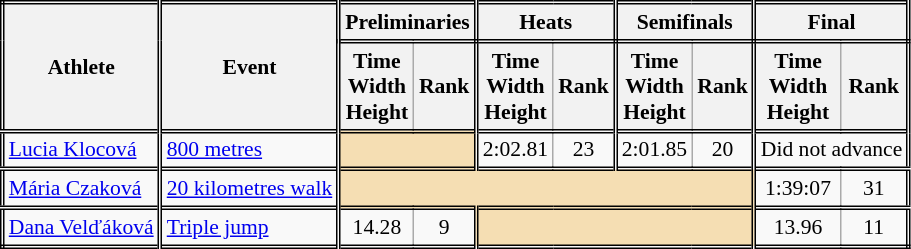<table class=wikitable style="font-size:90%; border: double;">
<tr>
<th rowspan="2" style="border-right:double">Athlete</th>
<th rowspan="2" style="border-right:double">Event</th>
<th colspan="2" style="border-right:double; border-bottom:double;">Preliminaries</th>
<th colspan="2" style="border-right:double; border-bottom:double;">Heats</th>
<th colspan="2" style="border-right:double; border-bottom:double;">Semifinals</th>
<th colspan="2" style="border-right:double; border-bottom:double;">Final</th>
</tr>
<tr>
<th>Time<br>Width<br>Height</th>
<th style="border-right:double">Rank</th>
<th>Time<br>Width<br>Height</th>
<th style="border-right:double">Rank</th>
<th>Time<br>Width<br>Height</th>
<th style="border-right:double">Rank</th>
<th>Time<br>Width<br>Height</th>
<th style="border-right:double">Rank</th>
</tr>
<tr style="border-top: double;">
<td style="border-right:double"><a href='#'>Lucia Klocová</a></td>
<td style="border-right:double"><a href='#'>800 metres</a></td>
<td style="border-right:double" colspan= 2 bgcolor="wheat"></td>
<td align=center>2:02.81</td>
<td align=center style="border-right:double">23</td>
<td align=center>2:01.85</td>
<td align=center style="border-right:double">20</td>
<td colspan="2" align=center>Did not advance</td>
</tr>
<tr style="border-top: double;">
<td style="border-right:double"><a href='#'>Mária Czaková</a></td>
<td style="border-right:double"><a href='#'>20 kilometres walk</a></td>
<td style="border-right:double" colspan= 6 bgcolor="wheat"></td>
<td align=center>1:39:07</td>
<td align=center>31</td>
</tr>
<tr style="border-top: double;">
<td style="border-right:double"><a href='#'>Dana Velďáková</a></td>
<td style="border-right:double"><a href='#'>Triple jump</a></td>
<td align=center>14.28</td>
<td align=center style="border-right:double">9</td>
<td style="border-right:double" colspan= 4 bgcolor="wheat"></td>
<td align=center>13.96</td>
<td align=center>11</td>
</tr>
</table>
